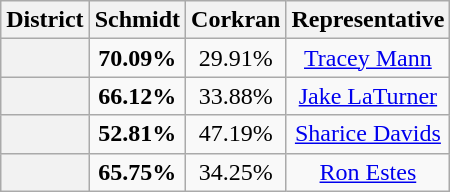<table class=wikitable>
<tr>
<th>District</th>
<th>Schmidt</th>
<th>Corkran</th>
<th>Representative</th>
</tr>
<tr align=center>
<th></th>
<td><strong>70.09%</strong></td>
<td>29.91%</td>
<td><a href='#'>Tracey Mann</a></td>
</tr>
<tr align=center>
<th></th>
<td><strong>66.12%</strong></td>
<td>33.88%</td>
<td><a href='#'>Jake LaTurner</a></td>
</tr>
<tr align=center>
<th></th>
<td><strong>52.81%</strong></td>
<td>47.19%</td>
<td><a href='#'>Sharice Davids</a></td>
</tr>
<tr align=center>
<th></th>
<td><strong>65.75%</strong></td>
<td>34.25%</td>
<td><a href='#'>Ron Estes</a></td>
</tr>
</table>
